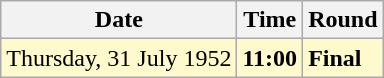<table class="wikitable">
<tr>
<th>Date</th>
<th>Time</th>
<th>Round</th>
</tr>
<tr style=background:lemonchiffon>
<td>Thursday, 31 July 1952</td>
<td><strong>11:00</strong></td>
<td><strong>Final</strong></td>
</tr>
</table>
